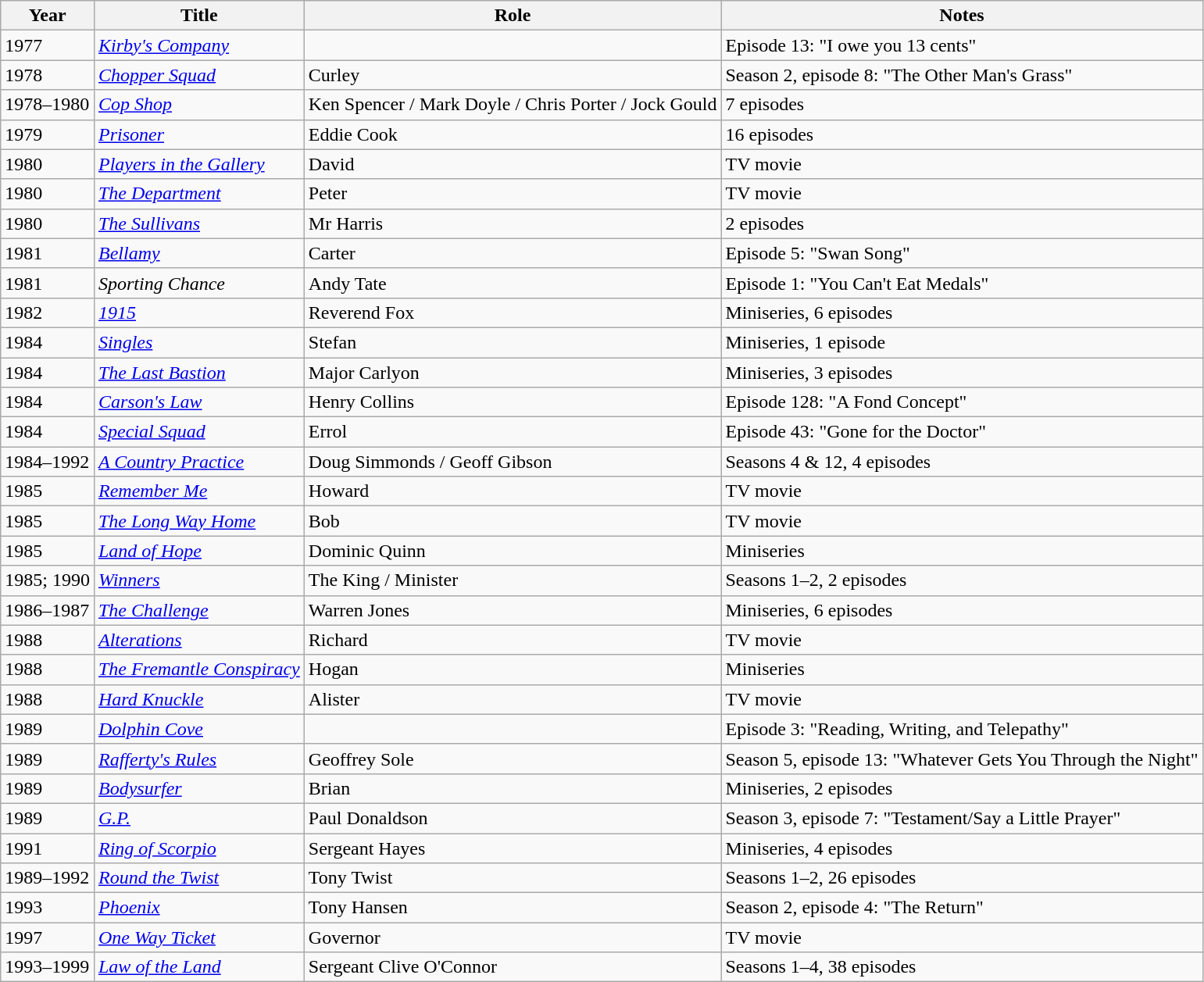<table class=wikitable>
<tr>
<th>Year</th>
<th>Title</th>
<th>Role</th>
<th>Notes</th>
</tr>
<tr>
<td>1977</td>
<td><em><a href='#'>Kirby's Company</a></em></td>
<td></td>
<td>Episode 13: "I owe you 13 cents"</td>
</tr>
<tr>
<td>1978</td>
<td><em><a href='#'>Chopper Squad</a></em></td>
<td>Curley</td>
<td>Season 2, episode 8: "The Other Man's Grass"</td>
</tr>
<tr>
<td>1978–1980</td>
<td><em><a href='#'>Cop Shop</a></em></td>
<td>Ken Spencer / Mark Doyle / Chris Porter / Jock Gould</td>
<td>7 episodes</td>
</tr>
<tr>
<td>1979</td>
<td><em><a href='#'>Prisoner</a></em></td>
<td>Eddie Cook</td>
<td>16 episodes</td>
</tr>
<tr>
<td>1980</td>
<td><em><a href='#'>Players in the Gallery</a></em></td>
<td>David</td>
<td>TV movie</td>
</tr>
<tr>
<td>1980</td>
<td><em><a href='#'>The Department</a></em></td>
<td>Peter</td>
<td>TV movie</td>
</tr>
<tr>
<td>1980</td>
<td><em><a href='#'>The Sullivans</a></em></td>
<td>Mr Harris</td>
<td>2 episodes</td>
</tr>
<tr>
<td>1981</td>
<td><em><a href='#'>Bellamy</a></em></td>
<td>Carter</td>
<td>Episode 5: "Swan Song"</td>
</tr>
<tr>
<td>1981</td>
<td><em>Sporting Chance</em></td>
<td>Andy Tate</td>
<td>Episode 1: "You Can't Eat Medals"</td>
</tr>
<tr>
<td>1982</td>
<td><em><a href='#'>1915</a></em></td>
<td>Reverend Fox</td>
<td>Miniseries, 6 episodes</td>
</tr>
<tr>
<td>1984</td>
<td><em><a href='#'>Singles</a></em></td>
<td>Stefan</td>
<td>Miniseries, 1 episode</td>
</tr>
<tr>
<td>1984</td>
<td><em><a href='#'>The Last Bastion</a></em></td>
<td>Major Carlyon</td>
<td>Miniseries, 3 episodes</td>
</tr>
<tr>
<td>1984</td>
<td><em><a href='#'>Carson's Law</a></em></td>
<td>Henry Collins</td>
<td>Episode 128: "A Fond Concept"</td>
</tr>
<tr>
<td>1984</td>
<td><em><a href='#'>Special Squad</a></em></td>
<td>Errol</td>
<td>Episode 43: "Gone for the Doctor"</td>
</tr>
<tr>
<td>1984–1992</td>
<td><em><a href='#'>A Country Practice</a></em></td>
<td>Doug Simmonds / Geoff Gibson</td>
<td>Seasons 4 & 12, 4 episodes</td>
</tr>
<tr>
<td>1985</td>
<td><em><a href='#'>Remember Me</a></em></td>
<td>Howard</td>
<td>TV movie</td>
</tr>
<tr>
<td>1985</td>
<td><em><a href='#'>The Long Way Home</a></em></td>
<td>Bob</td>
<td>TV movie</td>
</tr>
<tr>
<td>1985</td>
<td><em><a href='#'>Land of Hope</a></em></td>
<td>Dominic Quinn</td>
<td>Miniseries</td>
</tr>
<tr>
<td>1985; 1990</td>
<td><em><a href='#'>Winners</a></em></td>
<td>The King / Minister</td>
<td>Seasons 1–2, 2 episodes</td>
</tr>
<tr>
<td>1986–1987</td>
<td><em><a href='#'>The Challenge</a></em></td>
<td>Warren Jones</td>
<td>Miniseries, 6 episodes</td>
</tr>
<tr>
<td>1988</td>
<td><em><a href='#'>Alterations</a></em></td>
<td>Richard</td>
<td>TV movie</td>
</tr>
<tr>
<td>1988</td>
<td><em><a href='#'>The Fremantle Conspiracy</a></em></td>
<td>Hogan</td>
<td>Miniseries</td>
</tr>
<tr>
<td>1988</td>
<td><em><a href='#'>Hard Knuckle</a></em></td>
<td>Alister</td>
<td>TV movie</td>
</tr>
<tr>
<td>1989</td>
<td><em><a href='#'>Dolphin Cove</a></em></td>
<td></td>
<td>Episode 3: "Reading, Writing, and Telepathy"</td>
</tr>
<tr>
<td>1989</td>
<td><em><a href='#'>Rafferty's Rules</a></em></td>
<td>Geoffrey Sole</td>
<td>Season 5, episode 13: "Whatever Gets You Through the Night"</td>
</tr>
<tr>
<td>1989</td>
<td><em><a href='#'>Bodysurfer</a></em></td>
<td>Brian</td>
<td>Miniseries, 2 episodes</td>
</tr>
<tr>
<td>1989</td>
<td><em><a href='#'>G.P.</a></em></td>
<td>Paul Donaldson</td>
<td>Season 3, episode 7: "Testament/Say a Little Prayer"</td>
</tr>
<tr>
<td>1991</td>
<td><em><a href='#'>Ring of Scorpio</a></em></td>
<td>Sergeant Hayes</td>
<td>Miniseries, 4 episodes</td>
</tr>
<tr>
<td>1989–1992</td>
<td><em><a href='#'>Round the Twist</a></em></td>
<td>Tony Twist</td>
<td>Seasons 1–2, 26 episodes</td>
</tr>
<tr>
<td>1993</td>
<td><em><a href='#'>Phoenix</a></em></td>
<td>Tony Hansen</td>
<td>Season 2, episode 4: "The Return"</td>
</tr>
<tr>
<td>1997</td>
<td><em><a href='#'>One Way Ticket</a></em></td>
<td>Governor</td>
<td>TV movie</td>
</tr>
<tr>
<td>1993–1999</td>
<td><em><a href='#'>Law of the Land</a></em></td>
<td>Sergeant Clive O'Connor</td>
<td>Seasons 1–4, 38 episodes</td>
</tr>
</table>
